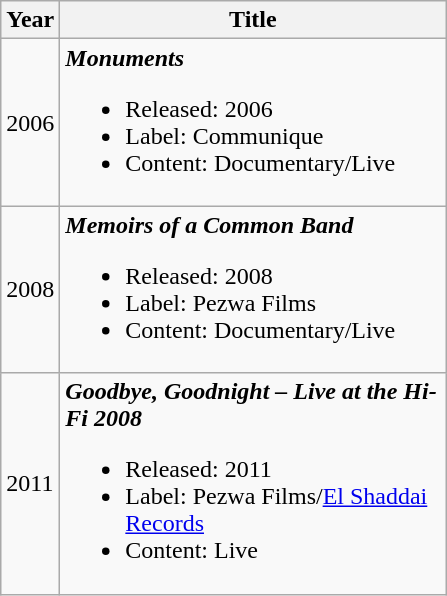<table class="wikitable">
<tr>
<th>Year</th>
<th style="width:250px;">Title</th>
</tr>
<tr>
<td>2006</td>
<td><strong><em>Monuments</em></strong><br><ul><li>Released: 2006</li><li>Label: Communique</li><li>Content: Documentary/Live</li></ul></td>
</tr>
<tr>
<td>2008</td>
<td><strong><em>Memoirs of a Common Band</em></strong><br><ul><li>Released: 2008</li><li>Label: Pezwa Films</li><li>Content: Documentary/Live</li></ul></td>
</tr>
<tr>
<td>2011</td>
<td><strong><em>Goodbye, Goodnight – Live at the Hi-Fi 2008</em></strong><br><ul><li>Released: 2011</li><li>Label: Pezwa Films/<a href='#'>El Shaddai Records</a></li><li>Content: Live</li></ul></td>
</tr>
</table>
